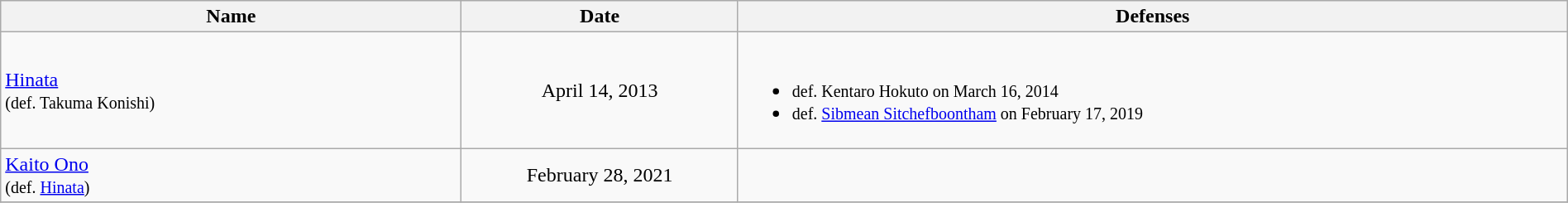<table class="wikitable" width=100%>
<tr>
<th width=25%>Name</th>
<th width=15%>Date</th>
<th width=45%>Defenses</th>
</tr>
<tr>
<td align=left> <a href='#'>Hinata</a> <br><small>(def. Takuma Konishi)</small></td>
<td align=center>April 14, 2013</td>
<td><br><ul><li><small>def. Kentaro Hokuto on March 16, 2014</small></li><li><small>def. <a href='#'>Sibmean Sitchefboontham</a> on February 17, 2019</small></li></ul></td>
</tr>
<tr>
<td align=left> <a href='#'>Kaito Ono</a> <br><small>(def. <a href='#'>Hinata</a>)</small></td>
<td align=center>February 28, 2021</td>
<td></td>
</tr>
<tr>
</tr>
</table>
